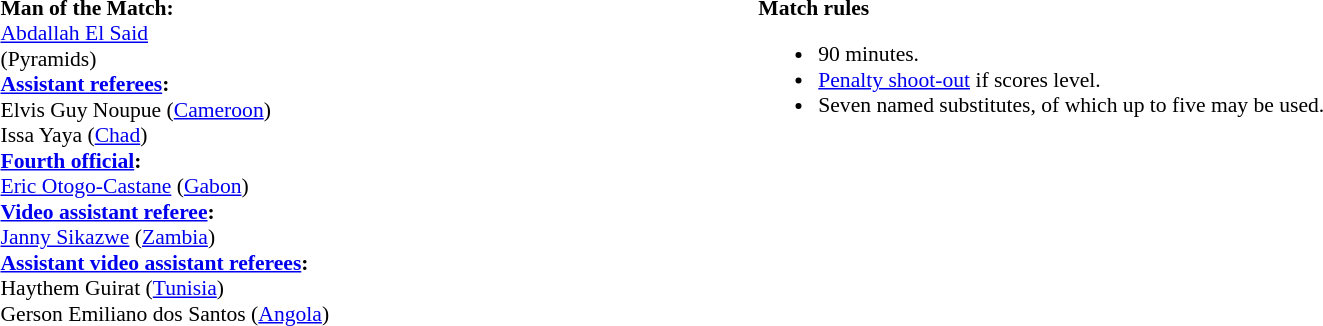<table style="width:100%; font-size:90%;">
<tr>
<td style="width:40%; vertical-align:top;"><br><strong>Man of the Match:</strong>
<br><a href='#'>Abdallah El Said</a><br>(Pyramids)<br><strong><a href='#'>Assistant referees</a>:</strong>
<br>Elvis Guy Noupue (<a href='#'>Cameroon</a>)
<br>Issa Yaya (<a href='#'>Chad</a>)
<br><strong><a href='#'>Fourth official</a>:</strong>
<br><a href='#'>Eric Otogo-Castane</a> (<a href='#'>Gabon</a>)
<br><strong><a href='#'>Video assistant referee</a>:</strong>
<br><a href='#'>Janny Sikazwe</a> (<a href='#'>Zambia</a>)
<br><strong><a href='#'>Assistant video assistant referees</a>:</strong>
<br>Haythem Guirat (<a href='#'>Tunisia</a>)
<br>Gerson Emiliano dos Santos (<a href='#'>Angola</a>)</td>
<td style="width:60%; vertical-align:top;"><br><strong>Match rules</strong><ul><li>90 minutes.</li><li><a href='#'>Penalty shoot-out</a> if scores level.</li><li>Seven named substitutes, of which up to five may be used.</li></ul></td>
</tr>
</table>
